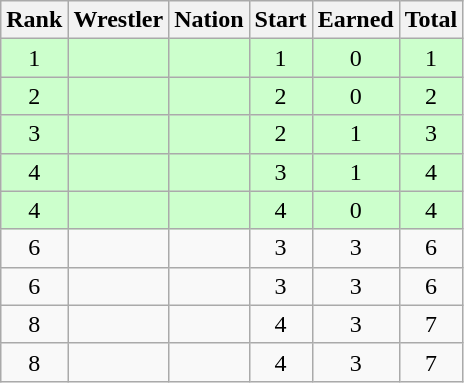<table class="wikitable sortable" style="text-align:center;">
<tr>
<th>Rank</th>
<th>Wrestler</th>
<th>Nation</th>
<th>Start</th>
<th>Earned</th>
<th>Total</th>
</tr>
<tr style="background:#cfc;">
<td>1</td>
<td align=left></td>
<td align=left></td>
<td>1</td>
<td>0</td>
<td>1</td>
</tr>
<tr style="background:#cfc;">
<td>2</td>
<td align=left></td>
<td align=left></td>
<td>2</td>
<td>0</td>
<td>2</td>
</tr>
<tr style="background:#cfc;">
<td>3</td>
<td align=left></td>
<td align=left></td>
<td>2</td>
<td>1</td>
<td>3</td>
</tr>
<tr style="background:#cfc;">
<td>4</td>
<td align=left></td>
<td align=left></td>
<td>3</td>
<td>1</td>
<td>4</td>
</tr>
<tr style="background:#cfc;">
<td>4</td>
<td align=left></td>
<td align=left></td>
<td>4</td>
<td>0</td>
<td>4</td>
</tr>
<tr>
<td>6</td>
<td align=left></td>
<td align=left></td>
<td>3</td>
<td>3</td>
<td>6</td>
</tr>
<tr>
<td>6</td>
<td align=left></td>
<td align=left></td>
<td>3</td>
<td>3</td>
<td>6</td>
</tr>
<tr>
<td>8</td>
<td align=left></td>
<td align=left></td>
<td>4</td>
<td>3</td>
<td>7</td>
</tr>
<tr>
<td>8</td>
<td align=left></td>
<td align=left></td>
<td>4</td>
<td>3</td>
<td>7</td>
</tr>
</table>
